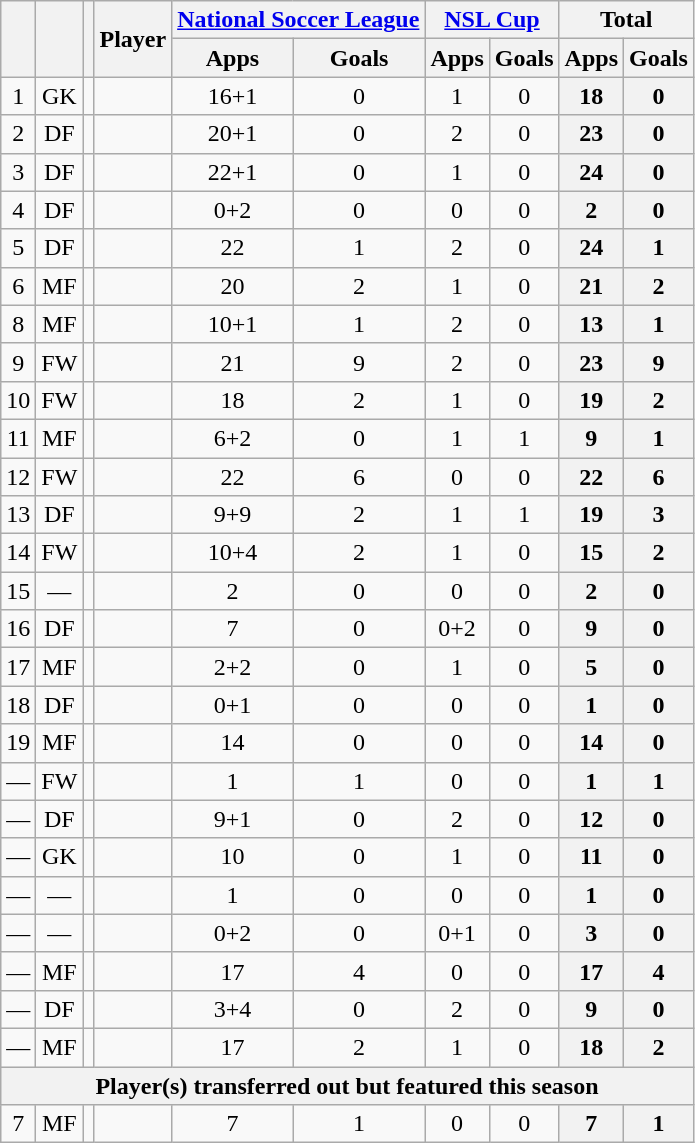<table class="wikitable sortable" style="text-align:center">
<tr>
<th rowspan="2"></th>
<th rowspan="2"></th>
<th rowspan="2"></th>
<th rowspan="2">Player</th>
<th colspan="2"><a href='#'>National Soccer League</a></th>
<th colspan="2"><a href='#'>NSL Cup</a></th>
<th colspan="2">Total</th>
</tr>
<tr>
<th>Apps</th>
<th>Goals</th>
<th>Apps</th>
<th>Goals</th>
<th>Apps</th>
<th>Goals</th>
</tr>
<tr>
<td>1</td>
<td>GK</td>
<td></td>
<td align="left"><br></td>
<td>16+1</td>
<td>0<br></td>
<td>1</td>
<td>0<br></td>
<th>18</th>
<th>0</th>
</tr>
<tr>
<td>2</td>
<td>DF</td>
<td></td>
<td align="left"><br></td>
<td>20+1</td>
<td>0<br></td>
<td>2</td>
<td>0<br></td>
<th>23</th>
<th>0</th>
</tr>
<tr>
<td>3</td>
<td>DF</td>
<td></td>
<td align="left"><br></td>
<td>22+1</td>
<td>0<br></td>
<td>1</td>
<td>0<br></td>
<th>24</th>
<th>0</th>
</tr>
<tr>
<td>4</td>
<td>DF</td>
<td></td>
<td align="left"><br></td>
<td>0+2</td>
<td>0<br></td>
<td>0</td>
<td>0<br></td>
<th>2</th>
<th>0</th>
</tr>
<tr>
<td>5</td>
<td>DF</td>
<td></td>
<td align="left"><br></td>
<td>22</td>
<td>1<br></td>
<td>2</td>
<td>0<br></td>
<th>24</th>
<th>1</th>
</tr>
<tr>
<td>6</td>
<td>MF</td>
<td></td>
<td align="left"><br></td>
<td>20</td>
<td>2<br></td>
<td>1</td>
<td>0<br></td>
<th>21</th>
<th>2</th>
</tr>
<tr>
<td>8</td>
<td>MF</td>
<td></td>
<td align="left"><br></td>
<td>10+1</td>
<td>1<br></td>
<td>2</td>
<td>0<br></td>
<th>13</th>
<th>1</th>
</tr>
<tr>
<td>9</td>
<td>FW</td>
<td></td>
<td align="left"><br></td>
<td>21</td>
<td>9<br></td>
<td>2</td>
<td>0<br></td>
<th>23</th>
<th>9</th>
</tr>
<tr>
<td>10</td>
<td>FW</td>
<td></td>
<td align="left"><br></td>
<td>18</td>
<td>2<br></td>
<td>1</td>
<td>0<br></td>
<th>19</th>
<th>2</th>
</tr>
<tr>
<td>11</td>
<td>MF</td>
<td></td>
<td align="left"><br></td>
<td>6+2</td>
<td>0<br></td>
<td>1</td>
<td>1<br></td>
<th>9</th>
<th>1</th>
</tr>
<tr>
<td>12</td>
<td>FW</td>
<td></td>
<td align="left"><br></td>
<td>22</td>
<td>6<br></td>
<td>0</td>
<td>0<br></td>
<th>22</th>
<th>6</th>
</tr>
<tr>
<td>13</td>
<td>DF</td>
<td></td>
<td align="left"><br></td>
<td>9+9</td>
<td>2<br></td>
<td>1</td>
<td>1<br></td>
<th>19</th>
<th>3</th>
</tr>
<tr>
<td>14</td>
<td>FW</td>
<td></td>
<td align="left"><br></td>
<td>10+4</td>
<td>2<br></td>
<td>1</td>
<td>0<br></td>
<th>15</th>
<th>2</th>
</tr>
<tr>
<td>15</td>
<td>—</td>
<td></td>
<td align="left"><br></td>
<td>2</td>
<td>0<br></td>
<td>0</td>
<td>0<br></td>
<th>2</th>
<th>0</th>
</tr>
<tr>
<td>16</td>
<td>DF</td>
<td></td>
<td align="left"><br></td>
<td>7</td>
<td>0<br></td>
<td>0+2</td>
<td>0<br></td>
<th>9</th>
<th>0</th>
</tr>
<tr>
<td>17</td>
<td>MF</td>
<td></td>
<td align="left"><br></td>
<td>2+2</td>
<td>0<br></td>
<td>1</td>
<td>0<br></td>
<th>5</th>
<th>0</th>
</tr>
<tr>
<td>18</td>
<td>DF</td>
<td></td>
<td align="left"><br></td>
<td>0+1</td>
<td>0<br></td>
<td>0</td>
<td>0<br></td>
<th>1</th>
<th>0</th>
</tr>
<tr>
<td>19</td>
<td>MF</td>
<td></td>
<td align="left"><br></td>
<td>14</td>
<td>0<br></td>
<td>0</td>
<td>0<br></td>
<th>14</th>
<th>0</th>
</tr>
<tr>
<td>—</td>
<td>FW</td>
<td></td>
<td align="left"><br></td>
<td>1</td>
<td>1<br></td>
<td>0</td>
<td>0<br></td>
<th>1</th>
<th>1</th>
</tr>
<tr>
<td>—</td>
<td>DF</td>
<td></td>
<td align="left"><br></td>
<td>9+1</td>
<td>0<br></td>
<td>2</td>
<td>0<br></td>
<th>12</th>
<th>0</th>
</tr>
<tr>
<td>—</td>
<td>GK</td>
<td></td>
<td align="left"><br></td>
<td>10</td>
<td>0<br></td>
<td>1</td>
<td>0<br></td>
<th>11</th>
<th>0</th>
</tr>
<tr>
<td>—</td>
<td>—</td>
<td></td>
<td align="left"><br></td>
<td>1</td>
<td>0<br></td>
<td>0</td>
<td>0<br></td>
<th>1</th>
<th>0</th>
</tr>
<tr>
<td>—</td>
<td>—</td>
<td></td>
<td align="left"><br></td>
<td>0+2</td>
<td>0<br></td>
<td>0+1</td>
<td>0<br></td>
<th>3</th>
<th>0</th>
</tr>
<tr>
<td>—</td>
<td>MF</td>
<td></td>
<td align="left"><br></td>
<td>17</td>
<td>4<br></td>
<td>0</td>
<td>0<br></td>
<th>17</th>
<th>4</th>
</tr>
<tr>
<td>—</td>
<td>DF</td>
<td></td>
<td align="left"><br></td>
<td>3+4</td>
<td>0<br></td>
<td>2</td>
<td>0<br></td>
<th>9</th>
<th>0</th>
</tr>
<tr>
<td>—</td>
<td>MF</td>
<td></td>
<td align="left"><br></td>
<td>17</td>
<td>2<br></td>
<td>1</td>
<td>0<br></td>
<th>18</th>
<th>2</th>
</tr>
<tr>
<th colspan="10">Player(s) transferred out but featured this season</th>
</tr>
<tr>
<td>7</td>
<td>MF</td>
<td></td>
<td align="left"><br></td>
<td>7</td>
<td>1<br></td>
<td>0</td>
<td>0<br></td>
<th>7</th>
<th>1</th>
</tr>
</table>
